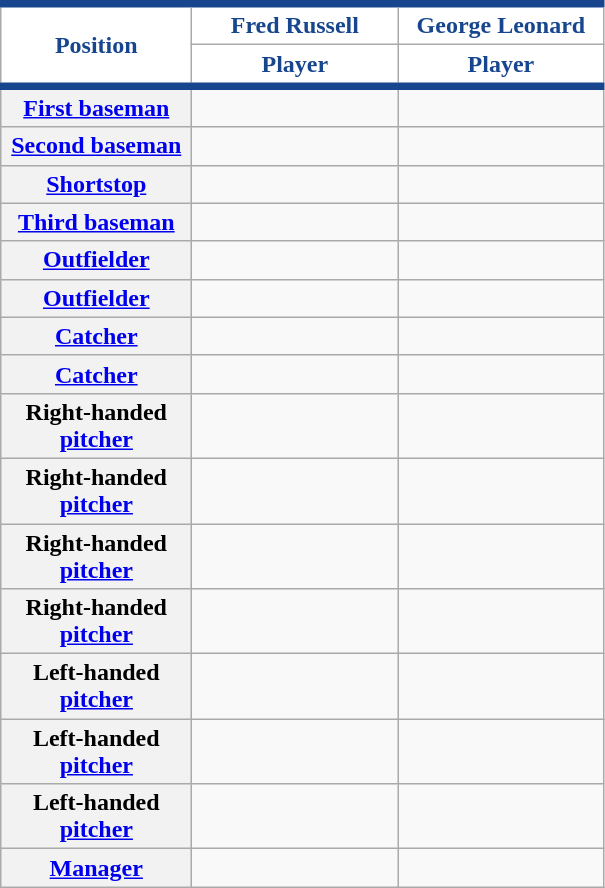<table class="wikitable sortable plainrowheaders" style="text-align:center;">
<tr>
<th scope="col" width="120px" rowspan="2" style="background-color:#ffffff; border-top:#17468E 5px solid; border-bottom:#17468E 5px solid; color:#17468E">Position</th>
<th scope="col" style="background-color:#ffffff; border-top:#17468E 5px solid; color:#17468E" width="130px">Fred Russell</th>
<th scope="col" style="background-color:#ffffff; border-top:#17468E 5px solid; color:#17468E" width="130px">George Leonard</th>
</tr>
<tr>
<th scope="col" style="background-color:#ffffff; border-bottom:#17468E 5px solid; color:#17468E" width="130px">Player</th>
<th scope="col" style="background-color:#ffffff; border-bottom:#17468E 5px solid; color:#17468E" width="130px">Player</th>
</tr>
<tr>
<th scope="row" style="text-align:center"><a href='#'>First baseman</a></th>
<td></td>
<td></td>
</tr>
<tr>
<th scope="row" style="text-align:center"><a href='#'>Second baseman</a></th>
<td></td>
<td></td>
</tr>
<tr>
<th scope="row" style="text-align:center"><a href='#'>Shortstop</a></th>
<td></td>
<td></td>
</tr>
<tr>
<th scope="row" style="text-align:center"><a href='#'>Third baseman</a></th>
<td></td>
<td></td>
</tr>
<tr>
<th scope="row" style="text-align:center"><a href='#'>Outfielder</a></th>
<td></td>
<td></td>
</tr>
<tr>
<th scope="row" style="text-align:center"><a href='#'>Outfielder</a></th>
<td></td>
<td></td>
</tr>
<tr>
<th scope="row" style="text-align:center"><a href='#'>Catcher</a></th>
<td></td>
<td></td>
</tr>
<tr>
<th scope="row" style="text-align:center"><a href='#'>Catcher</a></th>
<td></td>
<td></td>
</tr>
<tr>
<th scope="row" style="text-align:center">Right-handed <a href='#'>pitcher</a></th>
<td></td>
<td></td>
</tr>
<tr>
<th scope="row" style="text-align:center">Right-handed <a href='#'>pitcher</a></th>
<td></td>
<td></td>
</tr>
<tr>
<th scope="row" style="text-align:center">Right-handed <a href='#'>pitcher</a></th>
<td></td>
<td></td>
</tr>
<tr>
<th scope="row" style="text-align:center">Right-handed <a href='#'>pitcher</a></th>
<td></td>
<td></td>
</tr>
<tr>
<th scope="row" style="text-align:center">Left-handed <a href='#'>pitcher</a></th>
<td></td>
<td></td>
</tr>
<tr>
<th scope="row" style="text-align:center">Left-handed <a href='#'>pitcher</a></th>
<td></td>
<td></td>
</tr>
<tr>
<th scope="row" style="text-align:center">Left-handed <a href='#'>pitcher</a></th>
<td></td>
<td></td>
</tr>
<tr>
<th scope="row" style="text-align:center"><a href='#'>Manager</a></th>
<td></td>
<td></td>
</tr>
</table>
